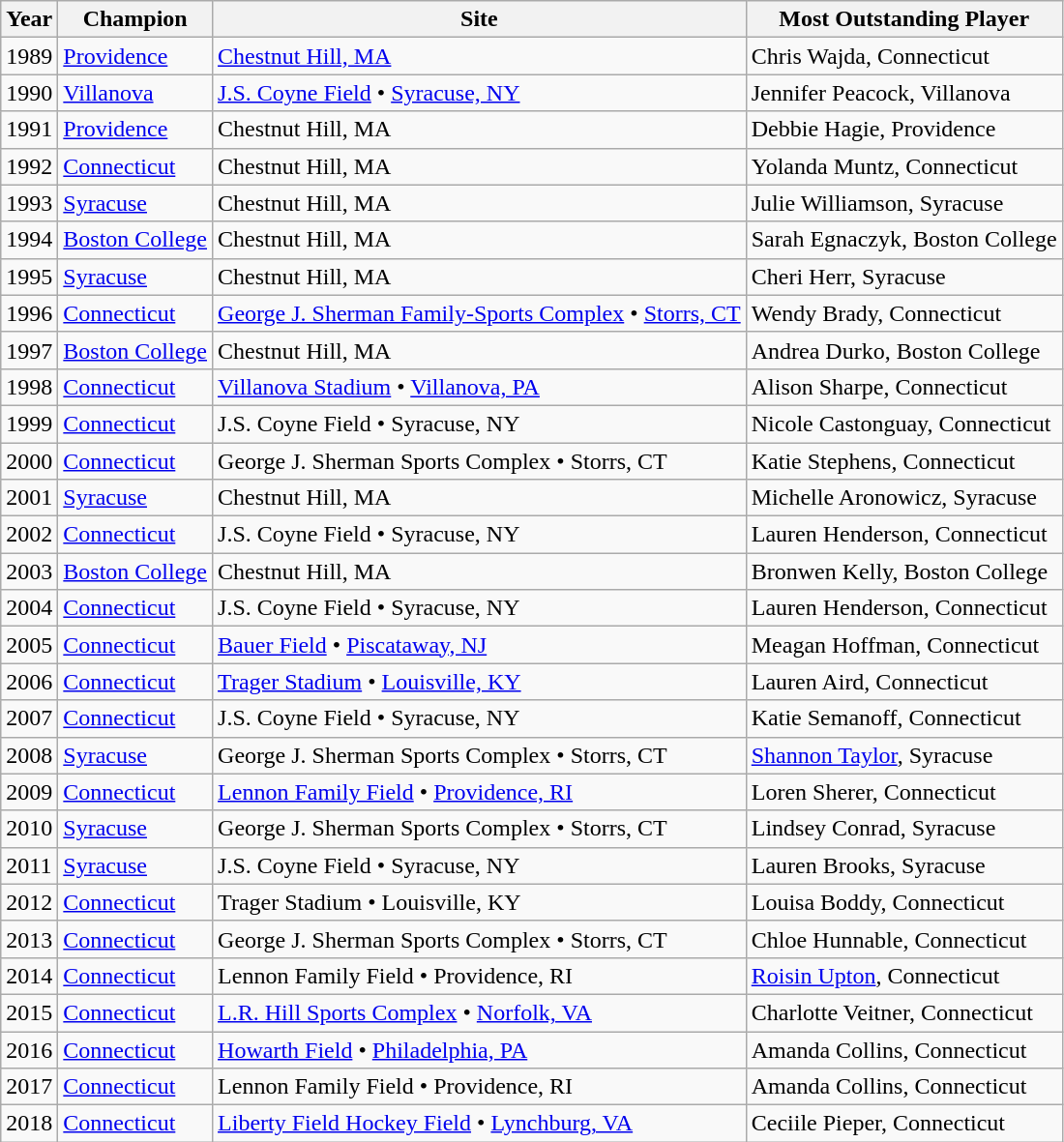<table class=wikitable>
<tr>
<th>Year</th>
<th>Champion</th>
<th>Site</th>
<th>Most Outstanding Player</th>
</tr>
<tr>
<td>1989</td>
<td><a href='#'>Providence</a></td>
<td><a href='#'>Chestnut Hill, MA</a></td>
<td>Chris Wajda, Connecticut</td>
</tr>
<tr>
<td>1990</td>
<td><a href='#'>Villanova</a></td>
<td><a href='#'>J.S. Coyne Field</a> • <a href='#'>Syracuse, NY</a></td>
<td>Jennifer Peacock, Villanova</td>
</tr>
<tr>
<td>1991</td>
<td><a href='#'>Providence</a></td>
<td>Chestnut Hill, MA</td>
<td>Debbie Hagie, Providence</td>
</tr>
<tr>
<td>1992</td>
<td><a href='#'>Connecticut</a></td>
<td>Chestnut Hill, MA</td>
<td>Yolanda Muntz, Connecticut</td>
</tr>
<tr>
<td>1993</td>
<td><a href='#'>Syracuse</a></td>
<td>Chestnut Hill, MA</td>
<td>Julie Williamson, Syracuse</td>
</tr>
<tr>
<td>1994</td>
<td><a href='#'>Boston College</a></td>
<td>Chestnut Hill, MA</td>
<td>Sarah Egnaczyk, Boston College</td>
</tr>
<tr>
<td>1995</td>
<td><a href='#'>Syracuse</a></td>
<td>Chestnut Hill, MA</td>
<td>Cheri Herr, Syracuse</td>
</tr>
<tr>
<td>1996</td>
<td><a href='#'>Connecticut</a></td>
<td><a href='#'>George J. Sherman Family-Sports Complex</a> • <a href='#'>Storrs, CT</a></td>
<td>Wendy Brady, Connecticut</td>
</tr>
<tr>
<td>1997</td>
<td><a href='#'>Boston College</a></td>
<td>Chestnut Hill, MA</td>
<td>Andrea Durko, Boston College</td>
</tr>
<tr>
<td>1998</td>
<td><a href='#'>Connecticut</a></td>
<td><a href='#'>Villanova Stadium</a> • <a href='#'>Villanova, PA</a></td>
<td>Alison Sharpe, Connecticut</td>
</tr>
<tr>
<td>1999</td>
<td><a href='#'>Connecticut</a></td>
<td>J.S. Coyne Field • Syracuse, NY</td>
<td>Nicole Castonguay, Connecticut</td>
</tr>
<tr>
<td>2000</td>
<td><a href='#'>Connecticut</a></td>
<td>George J. Sherman Sports Complex • Storrs, CT</td>
<td>Katie Stephens, Connecticut</td>
</tr>
<tr>
<td>2001</td>
<td><a href='#'>Syracuse</a></td>
<td>Chestnut Hill, MA</td>
<td>Michelle Aronowicz, Syracuse</td>
</tr>
<tr>
<td>2002</td>
<td><a href='#'>Connecticut</a></td>
<td>J.S. Coyne Field • Syracuse, NY</td>
<td>Lauren Henderson, Connecticut</td>
</tr>
<tr>
<td>2003</td>
<td><a href='#'>Boston College</a></td>
<td>Chestnut Hill, MA</td>
<td>Bronwen Kelly, Boston College</td>
</tr>
<tr>
<td>2004</td>
<td><a href='#'>Connecticut</a></td>
<td>J.S. Coyne Field • Syracuse, NY</td>
<td>Lauren Henderson, Connecticut</td>
</tr>
<tr>
<td>2005</td>
<td><a href='#'>Connecticut</a></td>
<td><a href='#'>Bauer Field</a> • <a href='#'>Piscataway, NJ</a></td>
<td>Meagan Hoffman, Connecticut</td>
</tr>
<tr>
<td>2006</td>
<td><a href='#'>Connecticut</a></td>
<td><a href='#'>Trager Stadium</a> • <a href='#'>Louisville, KY</a></td>
<td>Lauren Aird, Connecticut</td>
</tr>
<tr>
<td>2007</td>
<td><a href='#'>Connecticut</a></td>
<td>J.S. Coyne Field • Syracuse, NY</td>
<td>Katie Semanoff, Connecticut</td>
</tr>
<tr>
<td>2008</td>
<td><a href='#'>Syracuse</a></td>
<td>George J. Sherman Sports Complex • Storrs, CT</td>
<td><a href='#'>Shannon Taylor</a>, Syracuse</td>
</tr>
<tr>
<td>2009</td>
<td><a href='#'>Connecticut</a></td>
<td><a href='#'>Lennon Family Field</a> • <a href='#'>Providence, RI</a></td>
<td>Loren Sherer, Connecticut</td>
</tr>
<tr>
<td>2010</td>
<td><a href='#'>Syracuse</a></td>
<td>George J. Sherman Sports Complex • Storrs, CT</td>
<td>Lindsey Conrad, Syracuse</td>
</tr>
<tr>
<td>2011</td>
<td><a href='#'>Syracuse</a></td>
<td>J.S. Coyne Field • Syracuse, NY</td>
<td>Lauren Brooks, Syracuse</td>
</tr>
<tr>
<td>2012</td>
<td><a href='#'>Connecticut</a></td>
<td>Trager Stadium • Louisville, KY</td>
<td>Louisa Boddy, Connecticut</td>
</tr>
<tr>
<td>2013</td>
<td><a href='#'>Connecticut</a></td>
<td>George J. Sherman Sports Complex • Storrs, CT</td>
<td>Chloe Hunnable, Connecticut</td>
</tr>
<tr>
<td>2014</td>
<td><a href='#'>Connecticut</a></td>
<td>Lennon Family Field • Providence, RI</td>
<td><a href='#'>Roisin Upton</a>, Connecticut</td>
</tr>
<tr>
<td>2015</td>
<td><a href='#'>Connecticut</a></td>
<td><a href='#'>L.R. Hill Sports Complex</a> • <a href='#'>Norfolk, VA</a></td>
<td>Charlotte Veitner, Connecticut</td>
</tr>
<tr>
<td>2016</td>
<td><a href='#'>Connecticut</a></td>
<td><a href='#'>Howarth Field</a> • <a href='#'>Philadelphia, PA</a></td>
<td>Amanda Collins, Connecticut</td>
</tr>
<tr>
<td>2017</td>
<td><a href='#'>Connecticut</a></td>
<td>Lennon Family Field • Providence, RI</td>
<td>Amanda Collins, Connecticut</td>
</tr>
<tr>
<td>2018</td>
<td><a href='#'>Connecticut</a></td>
<td><a href='#'>Liberty Field Hockey Field</a> • <a href='#'>Lynchburg, VA</a></td>
<td>Ceciile Pieper, Connecticut</td>
</tr>
</table>
